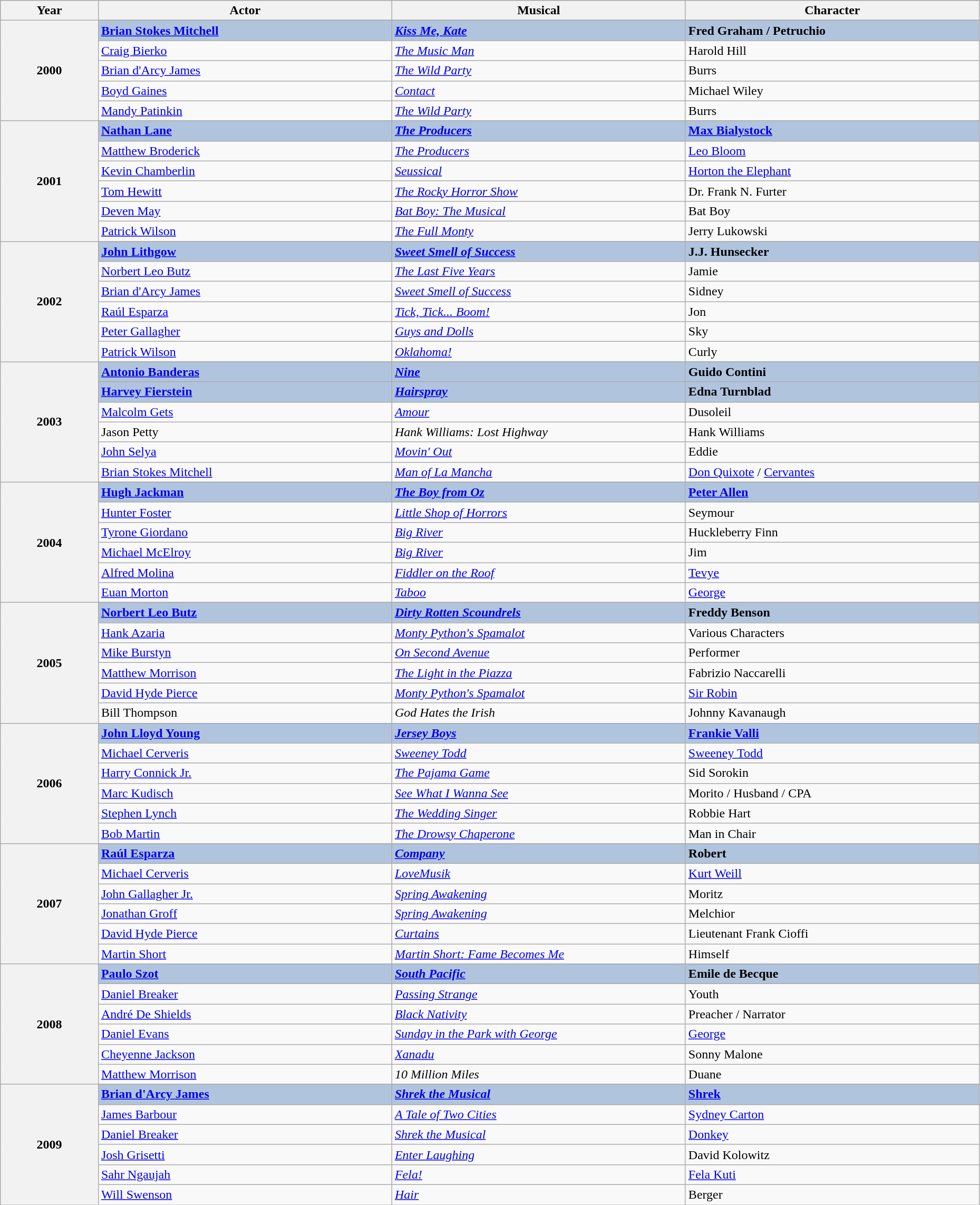<table class="wikitable" style="width:98%;">
<tr style="background:#bebebe;">
<th style="width:10%;">Year</th>
<th style="width:30%;">Actor</th>
<th style="width:30%;">Musical</th>
<th style="width:30%;">Character</th>
</tr>
<tr>
<th rowspan="6">2000</th>
</tr>
<tr style="background:#B0C4DE">
<td><strong><a href='#'>Brian Stokes Mitchell</a></strong></td>
<td><strong><em><a href='#'>Kiss Me, Kate</a></em></strong></td>
<td><strong>Fred Graham / Petruchio </strong></td>
</tr>
<tr>
<td><a href='#'>Craig Bierko</a></td>
<td><em><a href='#'>The Music Man</a></em></td>
<td>Harold Hill</td>
</tr>
<tr>
<td><a href='#'>Brian d'Arcy James</a></td>
<td><em><a href='#'>The Wild Party</a></em></td>
<td>Burrs</td>
</tr>
<tr>
<td><a href='#'>Boyd Gaines</a></td>
<td><em><a href='#'>Contact</a></em></td>
<td>Michael Wiley</td>
</tr>
<tr>
<td><a href='#'>Mandy Patinkin</a></td>
<td><em><a href='#'>The Wild Party</a></em></td>
<td>Burrs</td>
</tr>
<tr>
<th rowspan="7">2001</th>
</tr>
<tr style="background:#B0C4DE">
<td><strong><a href='#'>Nathan Lane</a></strong></td>
<td><strong><em><a href='#'>The Producers</a></em></strong></td>
<td><strong><a href='#'>Max Bialystock</a></strong></td>
</tr>
<tr>
<td><a href='#'>Matthew Broderick</a></td>
<td><em><a href='#'>The Producers</a></em></td>
<td><a href='#'>Leo Bloom</a></td>
</tr>
<tr>
<td><a href='#'>Kevin Chamberlin</a></td>
<td><em><a href='#'>Seussical</a></em></td>
<td><a href='#'>Horton the Elephant</a></td>
</tr>
<tr>
<td><a href='#'>Tom Hewitt</a></td>
<td><em><a href='#'>The Rocky Horror Show</a></em></td>
<td>Dr. Frank N. Furter</td>
</tr>
<tr>
<td><a href='#'>Deven May</a></td>
<td><em><a href='#'>Bat Boy: The Musical</a></em></td>
<td>Bat Boy</td>
</tr>
<tr>
<td><a href='#'>Patrick Wilson</a></td>
<td><em><a href='#'>The Full Monty</a></em></td>
<td>Jerry Lukowski</td>
</tr>
<tr>
<th rowspan="7">2002</th>
</tr>
<tr style="background:#B0C4DE">
<td><strong><a href='#'>John Lithgow</a></strong></td>
<td><strong><em><a href='#'>Sweet Smell of Success</a></em></strong></td>
<td><strong>J.J. Hunsecker </strong></td>
</tr>
<tr>
<td><a href='#'>Norbert Leo Butz</a></td>
<td><em><a href='#'>The Last Five Years</a></em></td>
<td>Jamie</td>
</tr>
<tr>
<td><a href='#'>Brian d'Arcy James</a></td>
<td><em><a href='#'>Sweet Smell of Success</a></em></td>
<td>Sidney</td>
</tr>
<tr>
<td><a href='#'>Raúl Esparza</a></td>
<td><em><a href='#'>Tick, Tick... Boom!</a></em></td>
<td>Jon</td>
</tr>
<tr>
<td><a href='#'>Peter Gallagher</a></td>
<td><em><a href='#'>Guys and Dolls</a></em></td>
<td>Sky</td>
</tr>
<tr>
<td><a href='#'>Patrick Wilson</a></td>
<td><em><a href='#'>Oklahoma!</a></em></td>
<td>Curly</td>
</tr>
<tr>
<th rowspan="7">2003</th>
</tr>
<tr style="background:#B0C4DE">
<td><strong><a href='#'>Antonio Banderas</a></strong></td>
<td><strong><em><a href='#'>Nine</a></em></strong></td>
<td><strong>Guido Contini </strong></td>
</tr>
<tr style="background:#B0C4DE">
<td><strong><a href='#'>Harvey Fierstein</a></strong></td>
<td><strong><em><a href='#'>Hairspray</a></em></strong></td>
<td><strong>Edna Turnblad </strong></td>
</tr>
<tr>
<td><a href='#'>Malcolm Gets</a></td>
<td><em><a href='#'>Amour</a></em></td>
<td>Dusoleil</td>
</tr>
<tr>
<td>Jason Petty</td>
<td><em>Hank Williams: Lost Highway</em></td>
<td>Hank Williams</td>
</tr>
<tr>
<td><a href='#'>John Selya</a></td>
<td><em><a href='#'>Movin' Out</a></em></td>
<td>Eddie</td>
</tr>
<tr>
<td><a href='#'>Brian Stokes Mitchell</a></td>
<td><em><a href='#'>Man of La Mancha</a></em></td>
<td><a href='#'>Don Quixote</a> / <a href='#'>Cervantes</a></td>
</tr>
<tr>
<th rowspan="7">2004</th>
</tr>
<tr style="background:#B0C4DE">
<td><strong><a href='#'>Hugh Jackman</a></strong></td>
<td><strong><em><a href='#'>The Boy from Oz</a></em></strong></td>
<td><strong><a href='#'>Peter Allen</a></strong></td>
</tr>
<tr>
<td><a href='#'>Hunter Foster</a></td>
<td><em><a href='#'>Little Shop of Horrors</a></em></td>
<td>Seymour</td>
</tr>
<tr>
<td><a href='#'>Tyrone Giordano</a></td>
<td><em><a href='#'>Big River</a></em></td>
<td>Huckleberry Finn</td>
</tr>
<tr>
<td><a href='#'>Michael McElroy</a></td>
<td><em><a href='#'>Big River</a></em></td>
<td>Jim</td>
</tr>
<tr>
<td><a href='#'>Alfred Molina</a></td>
<td><em><a href='#'>Fiddler on the Roof</a></em></td>
<td><a href='#'>Tevye</a></td>
</tr>
<tr>
<td><a href='#'>Euan Morton</a></td>
<td><em><a href='#'>Taboo</a></em></td>
<td><a href='#'>George</a></td>
</tr>
<tr>
<th rowspan="7">2005</th>
</tr>
<tr style="background:#B0C4DE">
<td><strong><a href='#'>Norbert Leo Butz</a></strong></td>
<td><strong><em><a href='#'>Dirty Rotten Scoundrels</a></em></strong></td>
<td><strong>Freddy Benson </strong></td>
</tr>
<tr>
<td><a href='#'>Hank Azaria</a></td>
<td><em><a href='#'>Monty Python's Spamalot</a></em></td>
<td>Various Characters</td>
</tr>
<tr>
<td><a href='#'>Mike Burstyn</a></td>
<td><em><a href='#'>On Second Avenue</a></em></td>
<td>Performer</td>
</tr>
<tr>
<td><a href='#'>Matthew Morrison</a></td>
<td><em><a href='#'>The Light in the Piazza</a></em></td>
<td>Fabrizio Naccarelli</td>
</tr>
<tr>
<td><a href='#'>David Hyde Pierce</a></td>
<td><em><a href='#'>Monty Python's Spamalot</a></em></td>
<td><a href='#'>Sir Robin</a></td>
</tr>
<tr>
<td>Bill Thompson</td>
<td><em>God Hates the Irish</em></td>
<td>Johnny Kavanaugh</td>
</tr>
<tr>
<th rowspan="7">2006</th>
</tr>
<tr style="background:#B0C4DE">
<td><strong><a href='#'>John Lloyd Young</a></strong></td>
<td><strong><em><a href='#'>Jersey Boys</a></em></strong></td>
<td><strong><a href='#'>Frankie Valli</a></strong></td>
</tr>
<tr>
<td><a href='#'>Michael Cerveris</a></td>
<td><em><a href='#'>Sweeney Todd</a></em></td>
<td><a href='#'>Sweeney Todd</a></td>
</tr>
<tr>
<td><a href='#'>Harry Connick Jr.</a></td>
<td><em><a href='#'>The Pajama Game</a></em></td>
<td>Sid Sorokin</td>
</tr>
<tr>
<td><a href='#'>Marc Kudisch</a></td>
<td><em><a href='#'>See What I Wanna See</a></em></td>
<td>Morito / Husband / CPA</td>
</tr>
<tr>
<td><a href='#'>Stephen Lynch</a></td>
<td><em><a href='#'>The Wedding Singer</a></em></td>
<td>Robbie Hart</td>
</tr>
<tr>
<td><a href='#'>Bob Martin</a></td>
<td><em><a href='#'>The Drowsy Chaperone</a></em></td>
<td>Man in Chair</td>
</tr>
<tr>
<th rowspan="7">2007</th>
</tr>
<tr style="background:#B0C4DE">
<td><strong><a href='#'>Raúl Esparza</a></strong></td>
<td><strong><em><a href='#'>Company</a></em></strong></td>
<td><strong>Robert </strong></td>
</tr>
<tr>
<td><a href='#'>Michael Cerveris</a></td>
<td><em><a href='#'>LoveMusik</a></em></td>
<td><a href='#'>Kurt Weill</a></td>
</tr>
<tr>
<td><a href='#'>John Gallagher Jr.</a></td>
<td><em><a href='#'>Spring Awakening</a></em></td>
<td>Moritz</td>
</tr>
<tr>
<td><a href='#'>Jonathan Groff</a></td>
<td><em><a href='#'>Spring Awakening</a></em></td>
<td>Melchior</td>
</tr>
<tr>
<td><a href='#'>David Hyde Pierce</a></td>
<td><em><a href='#'>Curtains</a></em></td>
<td>Lieutenant Frank Cioffi</td>
</tr>
<tr>
<td><a href='#'>Martin Short</a></td>
<td><em><a href='#'>Martin Short: Fame Becomes Me</a></em></td>
<td>Himself</td>
</tr>
<tr>
<th rowspan="7">2008</th>
</tr>
<tr style="background:#B0C4DE">
<td><strong><a href='#'>Paulo Szot</a></strong></td>
<td><strong><em><a href='#'>South Pacific</a></em></strong></td>
<td><strong>Emile de Becque </strong></td>
</tr>
<tr>
<td><a href='#'>Daniel Breaker</a></td>
<td><em><a href='#'>Passing Strange</a></em></td>
<td>Youth</td>
</tr>
<tr>
<td><a href='#'>André De Shields</a></td>
<td><em><a href='#'>Black Nativity</a></em></td>
<td>Preacher / Narrator</td>
</tr>
<tr>
<td><a href='#'>Daniel Evans</a></td>
<td><em><a href='#'>Sunday in the Park with George</a></em></td>
<td><a href='#'>George</a></td>
</tr>
<tr>
<td><a href='#'>Cheyenne Jackson</a></td>
<td><em><a href='#'>Xanadu</a></em></td>
<td>Sonny Malone</td>
</tr>
<tr>
<td><a href='#'>Matthew Morrison</a></td>
<td><em>10 Million Miles</em></td>
<td>Duane</td>
</tr>
<tr>
<th rowspan="7">2009</th>
</tr>
<tr style="background:#B0C4DE">
<td><strong><a href='#'>Brian d'Arcy James</a></strong></td>
<td><strong><em><a href='#'>Shrek the Musical</a></em></strong></td>
<td><strong><a href='#'>Shrek</a></strong></td>
</tr>
<tr>
<td><a href='#'>James Barbour</a></td>
<td><em><a href='#'>A Tale of Two Cities</a></em></td>
<td><a href='#'>Sydney Carton</a></td>
</tr>
<tr>
<td><a href='#'>Daniel Breaker</a></td>
<td><em><a href='#'>Shrek the Musical</a></em></td>
<td><a href='#'>Donkey</a></td>
</tr>
<tr>
<td><a href='#'>Josh Grisetti</a></td>
<td><em><a href='#'>Enter Laughing</a></em></td>
<td>David Kolowitz</td>
</tr>
<tr>
<td><a href='#'>Sahr Ngaujah</a></td>
<td><em><a href='#'>Fela!</a></em></td>
<td><a href='#'>Fela Kuti</a></td>
</tr>
<tr>
<td><a href='#'>Will Swenson</a></td>
<td><em><a href='#'>Hair</a></em></td>
<td>Berger</td>
</tr>
</table>
